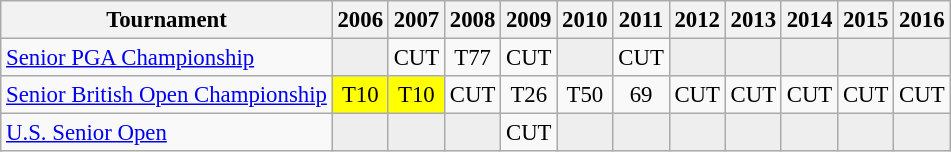<table class="wikitable" style="font-size:95%;text-align:center;">
<tr>
<th>Tournament</th>
<th>2006</th>
<th>2007</th>
<th>2008</th>
<th>2009</th>
<th>2010</th>
<th>2011</th>
<th>2012</th>
<th>2013</th>
<th>2014</th>
<th>2015</th>
<th>2016</th>
</tr>
<tr>
<td align=left><a href='#'>Senior PGA Championship</a></td>
<td style="background:#eeeeee;"></td>
<td>CUT</td>
<td>T77</td>
<td>CUT</td>
<td style="background:#eeeeee;"></td>
<td>CUT</td>
<td style="background:#eeeeee;"></td>
<td style="background:#eeeeee;"></td>
<td style="background:#eeeeee;"></td>
<td style="background:#eeeeee;"></td>
<td style="background:#eeeeee;"></td>
</tr>
<tr>
<td align=left><a href='#'>Senior British Open Championship</a></td>
<td style="background:yellow;">T10</td>
<td style="background:yellow;">T10</td>
<td>CUT</td>
<td>T26</td>
<td>T50</td>
<td>69</td>
<td>CUT</td>
<td>CUT</td>
<td>CUT</td>
<td>CUT</td>
<td>CUT</td>
</tr>
<tr>
<td align=left><a href='#'>U.S. Senior Open</a></td>
<td style="background:#eeeeee;"></td>
<td style="background:#eeeeee;"></td>
<td style="background:#eeeeee;"></td>
<td>CUT</td>
<td style="background:#eeeeee;"></td>
<td style="background:#eeeeee;"></td>
<td style="background:#eeeeee;"></td>
<td style="background:#eeeeee;"></td>
<td style="background:#eeeeee;"></td>
<td style="background:#eeeeee;"></td>
<td style="background:#eeeeee;"></td>
</tr>
</table>
